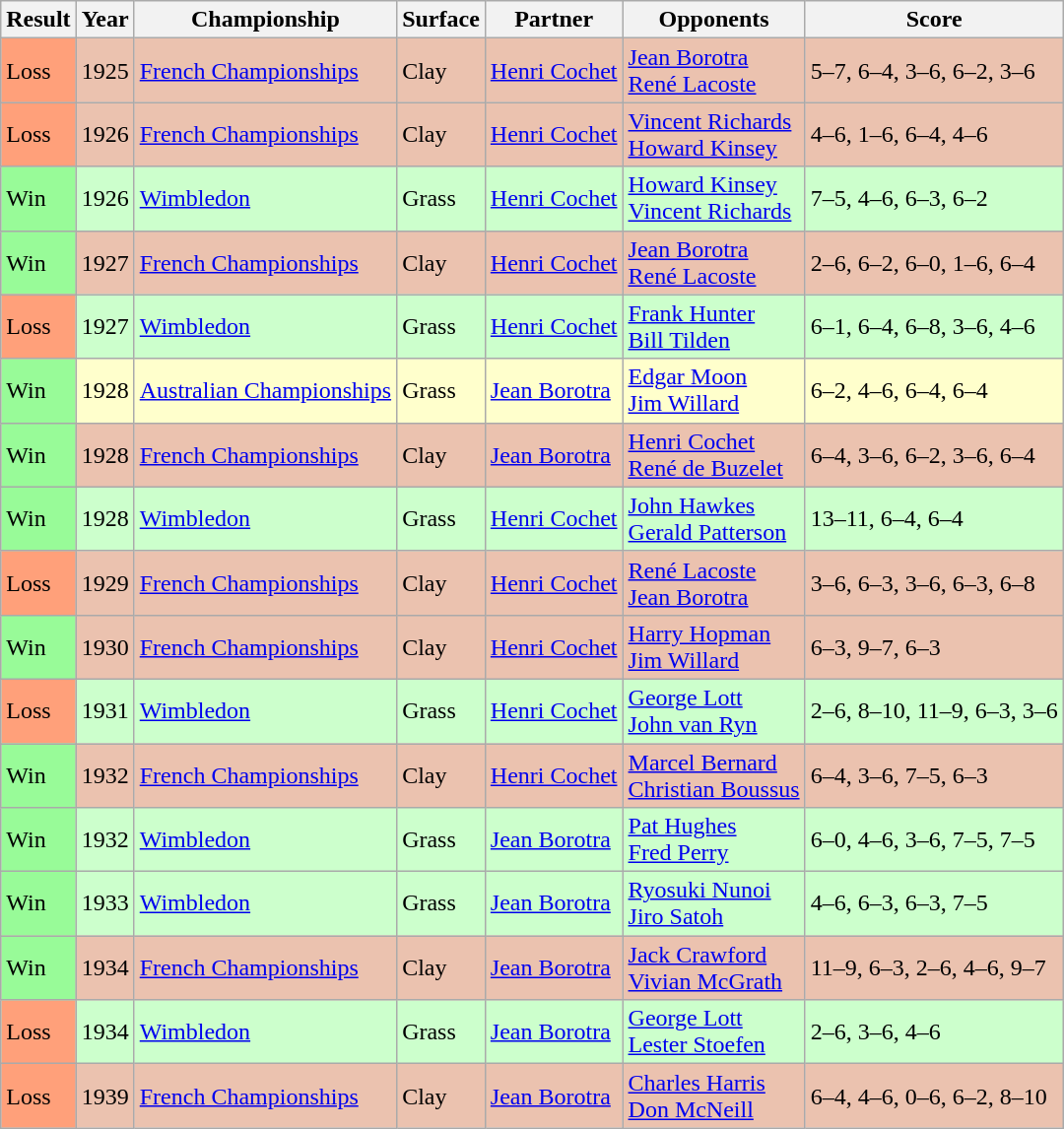<table class="sortable wikitable">
<tr>
<th>Result</th>
<th>Year</th>
<th>Championship</th>
<th>Surface</th>
<th>Partner</th>
<th>Opponents</th>
<th class="unsortable">Score</th>
</tr>
<tr style="background:#ebc2af;">
<td style="background:#ffa07a;">Loss</td>
<td>1925</td>
<td><a href='#'>French Championships</a></td>
<td>Clay</td>
<td> <a href='#'>Henri Cochet</a></td>
<td> <a href='#'>Jean Borotra</a><br> <a href='#'>René Lacoste</a></td>
<td>5–7, 6–4, 3–6, 6–2, 3–6</td>
</tr>
<tr style="background:#ebc2af;">
<td style="background:#ffa07a;">Loss</td>
<td>1926</td>
<td><a href='#'>French Championships</a></td>
<td>Clay</td>
<td> <a href='#'>Henri Cochet</a></td>
<td> <a href='#'>Vincent Richards</a><br> <a href='#'>Howard Kinsey</a></td>
<td>4–6, 1–6, 6–4, 4–6</td>
</tr>
<tr style="background:#cfc;">
<td style="background:#98fb98;">Win</td>
<td>1926</td>
<td><a href='#'>Wimbledon</a></td>
<td>Grass</td>
<td> <a href='#'>Henri Cochet</a></td>
<td> <a href='#'>Howard Kinsey</a><br> <a href='#'>Vincent Richards</a></td>
<td>7–5, 4–6, 6–3, 6–2</td>
</tr>
<tr style="background:#ebc2af;">
<td style="background:#98fb98;">Win</td>
<td>1927</td>
<td><a href='#'>French Championships</a></td>
<td>Clay</td>
<td> <a href='#'>Henri Cochet</a></td>
<td> <a href='#'>Jean Borotra</a><br> <a href='#'>René Lacoste</a></td>
<td>2–6, 6–2, 6–0, 1–6, 6–4</td>
</tr>
<tr style="background:#cfc;">
<td style="background:#ffa07a;">Loss</td>
<td>1927</td>
<td><a href='#'>Wimbledon</a></td>
<td>Grass</td>
<td> <a href='#'>Henri Cochet</a></td>
<td> <a href='#'>Frank Hunter</a><br> <a href='#'>Bill Tilden</a></td>
<td>6–1, 6–4, 6–8, 3–6, 4–6</td>
</tr>
<tr style="background:#ffc;">
<td style="background:#98fb98;">Win</td>
<td>1928</td>
<td><a href='#'>Australian Championships</a></td>
<td>Grass</td>
<td> <a href='#'>Jean Borotra</a></td>
<td> <a href='#'>Edgar Moon</a><br> <a href='#'>Jim Willard</a></td>
<td>6–2, 4–6, 6–4, 6–4</td>
</tr>
<tr style="background:#ebc2af;">
<td style="background:#98fb98;">Win</td>
<td>1928</td>
<td><a href='#'>French Championships</a></td>
<td>Clay</td>
<td> <a href='#'>Jean Borotra</a></td>
<td> <a href='#'>Henri Cochet</a><br> <a href='#'>René de Buzelet</a></td>
<td>6–4, 3–6, 6–2, 3–6, 6–4</td>
</tr>
<tr style="background:#cfc;">
<td style="background:#98fb98;">Win</td>
<td>1928</td>
<td><a href='#'>Wimbledon</a></td>
<td>Grass</td>
<td> <a href='#'>Henri Cochet</a></td>
<td> <a href='#'>John Hawkes</a><br> <a href='#'>Gerald Patterson</a></td>
<td>13–11, 6–4, 6–4</td>
</tr>
<tr style="background:#ebc2af;">
<td style="background:#ffa07a;">Loss</td>
<td>1929</td>
<td><a href='#'>French Championships</a></td>
<td>Clay</td>
<td> <a href='#'>Henri Cochet</a></td>
<td> <a href='#'>René Lacoste</a><br> <a href='#'>Jean Borotra</a></td>
<td>3–6, 6–3, 3–6, 6–3, 6–8</td>
</tr>
<tr style="background:#ebc2af;">
<td style="background:#98fb98;">Win</td>
<td>1930</td>
<td><a href='#'>French Championships</a></td>
<td>Clay</td>
<td> <a href='#'>Henri Cochet</a></td>
<td> <a href='#'>Harry Hopman</a><br> <a href='#'>Jim Willard</a></td>
<td>6–3, 9–7, 6–3</td>
</tr>
<tr style="background:#cfc;">
<td style="background:#ffa07a;">Loss</td>
<td>1931</td>
<td><a href='#'>Wimbledon</a></td>
<td>Grass</td>
<td> <a href='#'>Henri Cochet</a></td>
<td> <a href='#'>George Lott</a><br> <a href='#'>John van Ryn</a></td>
<td>2–6, 8–10, 11–9, 6–3, 3–6</td>
</tr>
<tr style="background:#ebc2af;">
<td style="background:#98fb98;">Win</td>
<td>1932</td>
<td><a href='#'>French Championships</a></td>
<td>Clay</td>
<td> <a href='#'>Henri Cochet</a></td>
<td> <a href='#'>Marcel Bernard</a><br> <a href='#'>Christian Boussus</a></td>
<td>6–4, 3–6, 7–5, 6–3</td>
</tr>
<tr style="background:#cfc;">
<td style="background:#98fb98;">Win</td>
<td>1932</td>
<td><a href='#'>Wimbledon</a></td>
<td>Grass</td>
<td> <a href='#'>Jean Borotra</a></td>
<td> <a href='#'>Pat Hughes</a><br> <a href='#'>Fred Perry</a></td>
<td>6–0, 4–6, 3–6, 7–5, 7–5</td>
</tr>
<tr style="background:#cfc;">
<td style="background:#98fb98;">Win</td>
<td>1933</td>
<td><a href='#'>Wimbledon</a></td>
<td>Grass</td>
<td> <a href='#'>Jean Borotra</a></td>
<td> <a href='#'>Ryosuki Nunoi</a><br> <a href='#'>Jiro Satoh</a></td>
<td>4–6, 6–3, 6–3, 7–5</td>
</tr>
<tr style="background:#ebc2af;">
<td style="background:#98fb98;">Win</td>
<td>1934</td>
<td><a href='#'>French Championships</a></td>
<td>Clay</td>
<td> <a href='#'>Jean Borotra</a></td>
<td> <a href='#'>Jack Crawford</a><br> <a href='#'>Vivian McGrath</a></td>
<td>11–9, 6–3, 2–6, 4–6, 9–7</td>
</tr>
<tr style="background:#cfc;">
<td style="background:#ffa07a;">Loss</td>
<td>1934</td>
<td><a href='#'>Wimbledon</a></td>
<td>Grass</td>
<td> <a href='#'>Jean Borotra</a></td>
<td> <a href='#'>George Lott</a><br> <a href='#'>Lester Stoefen</a></td>
<td>2–6, 3–6, 4–6</td>
</tr>
<tr style="background:#ebc2af;">
<td style="background:#ffa07a;">Loss</td>
<td>1939</td>
<td><a href='#'>French Championships</a></td>
<td>Clay</td>
<td> <a href='#'>Jean Borotra</a></td>
<td> <a href='#'>Charles Harris</a><br> <a href='#'>Don McNeill</a></td>
<td>6–4, 4–6, 0–6, 6–2, 8–10</td>
</tr>
</table>
